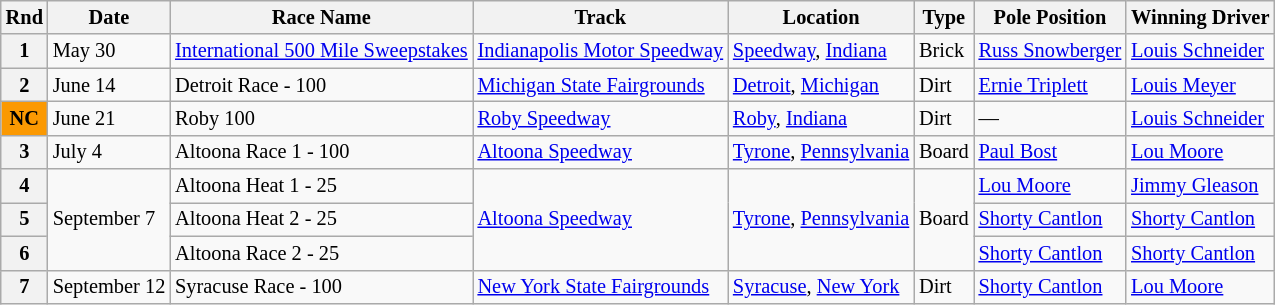<table class="wikitable" style="font-size:85%">
<tr>
<th>Rnd</th>
<th>Date</th>
<th>Race Name</th>
<th>Track</th>
<th>Location</th>
<th>Type</th>
<th>Pole Position</th>
<th>Winning Driver</th>
</tr>
<tr>
<th>1</th>
<td>May 30</td>
<td> <a href='#'>International 500 Mile Sweepstakes</a></td>
<td><a href='#'>Indianapolis Motor Speedway</a></td>
<td><a href='#'>Speedway</a>, <a href='#'>Indiana</a></td>
<td>Brick</td>
<td> <a href='#'>Russ Snowberger</a></td>
<td> <a href='#'>Louis Schneider</a></td>
</tr>
<tr>
<th>2</th>
<td>June 14</td>
<td> Detroit Race - 100</td>
<td><a href='#'>Michigan State Fairgrounds</a></td>
<td><a href='#'>Detroit</a>, <a href='#'>Michigan</a></td>
<td>Dirt</td>
<td> <a href='#'>Ernie Triplett</a></td>
<td> <a href='#'>Louis Meyer</a></td>
</tr>
<tr>
<th style="background:#fb9902; text-align:center;"><strong>NC</strong></th>
<td>June 21</td>
<td> Roby 100</td>
<td><a href='#'>Roby Speedway</a></td>
<td><a href='#'>Roby</a>, <a href='#'>Indiana</a></td>
<td>Dirt</td>
<td>—</td>
<td> <a href='#'>Louis Schneider</a></td>
</tr>
<tr>
<th>3</th>
<td>July 4</td>
<td> Altoona Race 1 - 100</td>
<td><a href='#'>Altoona Speedway</a></td>
<td><a href='#'>Tyrone</a>, <a href='#'>Pennsylvania</a></td>
<td>Board</td>
<td> <a href='#'>Paul Bost</a></td>
<td> <a href='#'>Lou Moore</a></td>
</tr>
<tr>
<th>4</th>
<td rowspan=3>September 7</td>
<td> Altoona Heat 1 - 25</td>
<td rowspan=3><a href='#'>Altoona Speedway</a></td>
<td rowspan=3><a href='#'>Tyrone</a>, <a href='#'>Pennsylvania</a></td>
<td rowspan=3>Board</td>
<td> <a href='#'>Lou Moore</a></td>
<td> <a href='#'>Jimmy Gleason</a></td>
</tr>
<tr>
<th>5</th>
<td> Altoona Heat 2 - 25</td>
<td> <a href='#'>Shorty Cantlon</a></td>
<td> <a href='#'>Shorty Cantlon</a></td>
</tr>
<tr>
<th>6</th>
<td> Altoona Race 2 - 25</td>
<td> <a href='#'>Shorty Cantlon</a></td>
<td> <a href='#'>Shorty Cantlon</a></td>
</tr>
<tr>
<th>7</th>
<td>September 12</td>
<td> Syracuse Race - 100</td>
<td><a href='#'>New York State Fairgrounds</a></td>
<td><a href='#'>Syracuse</a>, <a href='#'>New York</a></td>
<td>Dirt</td>
<td> <a href='#'>Shorty Cantlon</a></td>
<td> <a href='#'>Lou Moore</a></td>
</tr>
</table>
